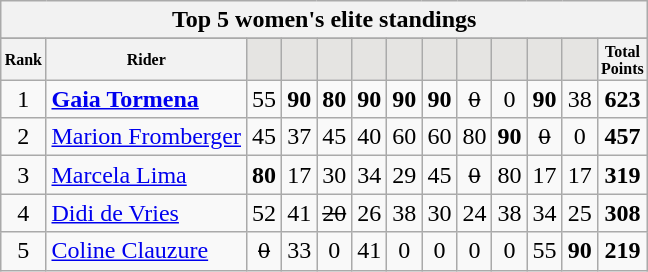<table class="wikitable sortable">
<tr>
<th colspan=27 align="center"><strong>Top 5 women's elite standings</strong></th>
</tr>
<tr>
</tr>
<tr style="font-size:8pt;font-weight:bold">
<th align="center">Rank</th>
<th align="center">Rider</th>
<th class=unsortable style="background:#E5E4E2;"><small></small></th>
<th class=unsortable style="background:#E5E4E2;"><small></small></th>
<th class=unsortable style="background:#E5E4E2;"><small></small></th>
<th class=unsortable style="background:#E5E4E2;"><small></small></th>
<th class=unsortable style="background:#E5E4E2;"><small></small></th>
<th class=unsortable style="background:#E5E4E2;"><small></small></th>
<th class=unsortable style="background:#E5E4E2;"><small></small></th>
<th class=unsortable style="background:#E5E4E2;"><small></small></th>
<th class=unsortable style="background:#E5E4E2;"><small></small></th>
<th class=unsortable style="background:#E5E4E2;"><small></small></th>
<th align="center">Total<br>Points</th>
</tr>
<tr>
<td align=center>1</td>
<td> <strong><a href='#'>Gaia Tormena</a></strong></td>
<td align=center>55</td>
<td align=center><strong>90</strong></td>
<td align=center><strong>80</strong></td>
<td align=center><strong>90</strong></td>
<td align=center><strong>90</strong></td>
<td align=center><strong>90</strong></td>
<td align=center><s>0</s></td>
<td align=center>0</td>
<td align=center><strong>90</strong></td>
<td align=center>38</td>
<td align=center><strong>623</strong></td>
</tr>
<tr>
<td align=center>2</td>
<td> <a href='#'>Marion Fromberger</a></td>
<td align=center>45</td>
<td align=center>37</td>
<td align=center>45</td>
<td align=center>40</td>
<td align=center>60</td>
<td align=center>60</td>
<td align=center>80</td>
<td align=center><strong>90</strong></td>
<td align=center><s>0</s></td>
<td align=center>0</td>
<td align=center><strong>457</strong></td>
</tr>
<tr>
<td align=center>3</td>
<td> <a href='#'>Marcela Lima</a></td>
<td align=center><strong>80</strong></td>
<td align=center>17</td>
<td align=center>30</td>
<td align=center>34</td>
<td align=center>29</td>
<td align=center>45</td>
<td align=center><s>0</s></td>
<td align=center>80</td>
<td align=center>17</td>
<td align=center>17</td>
<td align=center><strong>319</strong></td>
</tr>
<tr>
<td align=center>4</td>
<td> <a href='#'>Didi de Vries</a></td>
<td align=center>52</td>
<td align=center>41</td>
<td align=center><s>20</s></td>
<td align=center>26</td>
<td align=center>38</td>
<td align=center>30</td>
<td align=center>24</td>
<td align=center>38</td>
<td align=center>34</td>
<td align=center>25</td>
<td align=center><strong>308</strong></td>
</tr>
<tr>
<td align=center>5</td>
<td> <a href='#'>Coline Clauzure</a></td>
<td align=center><s>0</s></td>
<td align=center>33</td>
<td align=center>0</td>
<td align=center>41</td>
<td align=center>0</td>
<td align=center>0</td>
<td align=center>0</td>
<td align=center>0</td>
<td align=center>55</td>
<td align=center><strong>90</strong></td>
<td align=center><strong>219</strong><br></td>
</tr>
</table>
